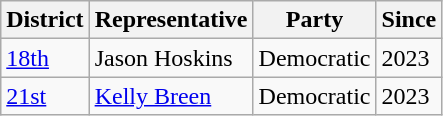<table class="wikitable">
<tr>
<th>District</th>
<th>Representative</th>
<th>Party</th>
<th>Since</th>
</tr>
<tr>
<td><a href='#'>18th</a></td>
<td>Jason Hoskins</td>
<td>Democratic</td>
<td>2023</td>
</tr>
<tr>
<td><a href='#'>21st</a></td>
<td><a href='#'>Kelly Breen</a></td>
<td>Democratic</td>
<td>2023</td>
</tr>
</table>
